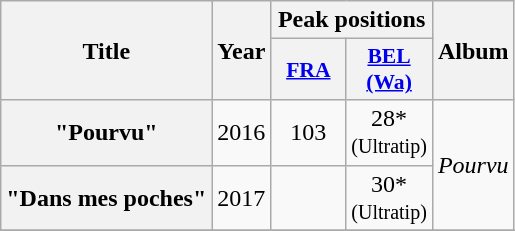<table class="wikitable plainrowheaders" style="text-align:center">
<tr>
<th scope="col" rowspan="2">Title</th>
<th scope="col" rowspan="2">Year</th>
<th scope="col" colspan="2">Peak positions</th>
<th scope="col" rowspan="2">Album</th>
</tr>
<tr>
<th scope="col" style="width:3em;font-size:90%;"><a href='#'>FRA</a><br></th>
<th scope="col" style="width:3em;font-size:90%;"><a href='#'>BEL <br>(Wa)</a><br></th>
</tr>
<tr>
<th scope="row">"Pourvu"</th>
<td>2016</td>
<td>103</td>
<td>28*<br><small>(Ultratip)</small></td>
<td rowspan=2><em>Pourvu</em></td>
</tr>
<tr>
<th scope="row">"Dans mes poches"</th>
<td>2017</td>
<td></td>
<td>30*<br><small>(Ultratip)</small></td>
</tr>
<tr>
</tr>
</table>
